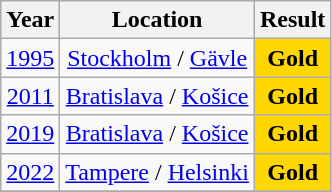<table class="wikitable" style="text-align:center;">
<tr>
<th>Year</th>
<th>Location</th>
<th>Result</th>
</tr>
<tr>
<td><a href='#'>1995</a></td>
<td><a href='#'>Stockholm</a> / <a href='#'>Gävle</a> </td>
<td bgcolor=gold><strong>Gold</strong></td>
</tr>
<tr>
<td><a href='#'>2011</a></td>
<td><a href='#'>Bratislava</a> / <a href='#'>Košice</a> </td>
<td bgcolor=gold><strong>Gold</strong></td>
</tr>
<tr>
<td><a href='#'>2019</a></td>
<td><a href='#'>Bratislava</a> / <a href='#'>Košice</a> </td>
<td bgcolor=gold><strong>Gold</strong></td>
</tr>
<tr>
<td><a href='#'>2022</a></td>
<td><a href='#'>Tampere</a> / <a href='#'>Helsinki</a> </td>
<td bgcolor=gold><strong>Gold</strong></td>
</tr>
<tr>
</tr>
</table>
